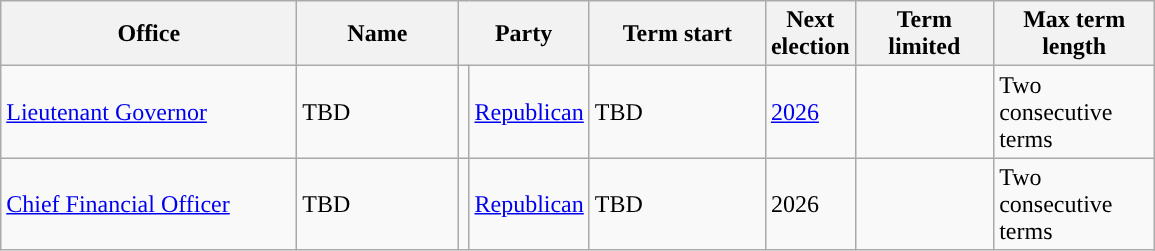<table class="sortable wikitable">
<tr>
<th scope="col" width=190>Office</th>
<th scope="col" width=100>Name</th>
<th scope="col" width=75 colspan=2>Party</th>
<th scope="col" width=110>Term start</th>
<th scope="col" width=50>Next election</th>
<th scope="col" width=85>Term limited</th>
<th scope="col" width=100>Max term length</th>
</tr>
<tr>
<td><a href='#'>Lieutenant Governor</a></td>
<td>TBD</td>
<td style="background-color:"></td>
<td><a href='#'>Republican</a></td>
<td>TBD</td>
<td><a href='#'>2026</a></td>
<td></td>
<td>Two consecutive terms</td>
</tr>
<tr>
<td><a href='#'>Chief Financial Officer</a></td>
<td>TBD</td>
<td style="background-color:"></td>
<td><a href='#'>Republican</a></td>
<td>TBD</td>
<td>2026</td>
<td></td>
<td>Two consecutive terms</td>
</tr>
</table>
